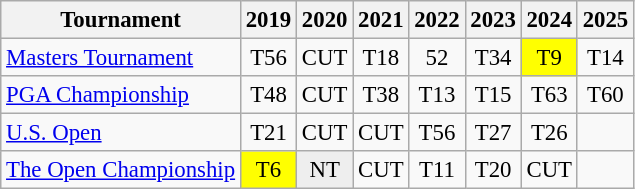<table class="wikitable" style="font-size:95%;text-align:center;">
<tr>
<th>Tournament</th>
<th>2019</th>
<th>2020</th>
<th>2021</th>
<th>2022</th>
<th>2023</th>
<th>2024</th>
<th>2025</th>
</tr>
<tr>
<td align=left><a href='#'>Masters Tournament</a></td>
<td>T56</td>
<td>CUT</td>
<td>T18</td>
<td>52</td>
<td>T34</td>
<td style="background:yellow;">T9</td>
<td>T14</td>
</tr>
<tr>
<td align=left><a href='#'>PGA Championship</a></td>
<td>T48</td>
<td>CUT</td>
<td>T38</td>
<td>T13</td>
<td>T15</td>
<td>T63</td>
<td>T60</td>
</tr>
<tr>
<td align=left><a href='#'>U.S. Open</a></td>
<td>T21</td>
<td>CUT</td>
<td>CUT</td>
<td>T56</td>
<td>T27</td>
<td>T26</td>
<td></td>
</tr>
<tr>
<td align=left><a href='#'>The Open Championship</a></td>
<td style="background:yellow;">T6</td>
<td style="background:#eeeeee;">NT</td>
<td>CUT</td>
<td>T11</td>
<td>T20</td>
<td>CUT</td>
<td></td>
</tr>
</table>
